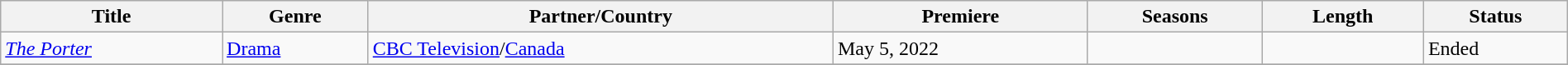<table class="wikitable sortable" style="width:100%;">
<tr>
<th>Title</th>
<th>Genre</th>
<th>Partner/Country</th>
<th>Premiere</th>
<th>Seasons</th>
<th>Length</th>
<th>Status</th>
</tr>
<tr>
<td><em><a href='#'>The Porter</a></em></td>
<td><a href='#'>Drama</a></td>
<td><a href='#'>CBC Television</a>/<a href='#'>Canada</a></td>
<td>May 5, 2022</td>
<td></td>
<td></td>
<td>Ended</td>
</tr>
<tr>
</tr>
</table>
